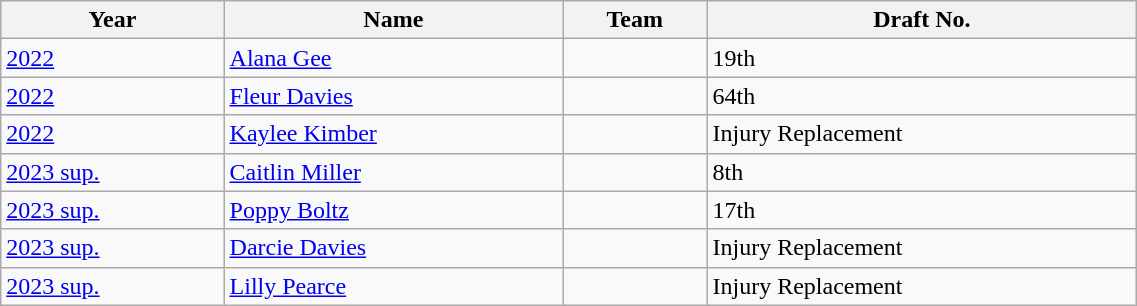<table class="wikitable" style="width:60%;">
<tr>
<th>Year</th>
<th>Name</th>
<th>Team</th>
<th>Draft No.</th>
</tr>
<tr>
<td><a href='#'>2022</a></td>
<td><a href='#'>Alana Gee</a></td>
<td></td>
<td>19th</td>
</tr>
<tr>
<td><a href='#'>2022</a></td>
<td><a href='#'>Fleur Davies</a></td>
<td></td>
<td>64th</td>
</tr>
<tr>
<td><a href='#'>2022</a></td>
<td><a href='#'>Kaylee Kimber</a></td>
<td></td>
<td>Injury Replacement</td>
</tr>
<tr>
<td><a href='#'>2023 sup.</a></td>
<td><a href='#'>Caitlin Miller</a></td>
<td></td>
<td>8th</td>
</tr>
<tr>
<td><a href='#'>2023 sup.</a></td>
<td><a href='#'>Poppy Boltz</a></td>
<td></td>
<td>17th</td>
</tr>
<tr>
<td><a href='#'>2023 sup.</a></td>
<td><a href='#'>Darcie Davies</a></td>
<td></td>
<td>Injury Replacement</td>
</tr>
<tr>
<td><a href='#'>2023 sup.</a></td>
<td><a href='#'>Lilly Pearce</a></td>
<td></td>
<td>Injury Replacement</td>
</tr>
</table>
